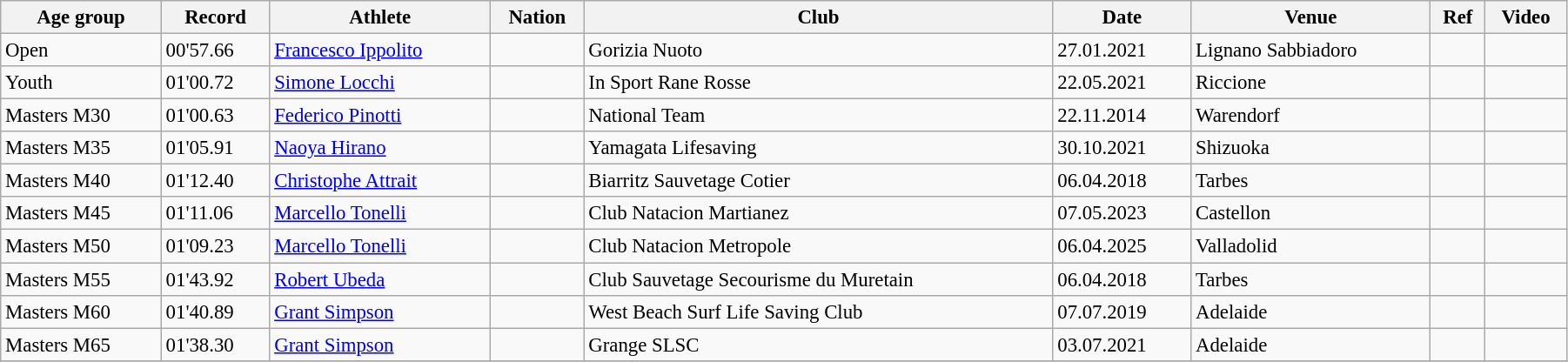<table class="wikitable" style="font-size:95%; width: 95%;">
<tr>
<th>Age group</th>
<th>Record</th>
<th>Athlete</th>
<th>Nation</th>
<th>Club</th>
<th>Date</th>
<th>Venue</th>
<th>Ref</th>
<th>Video</th>
</tr>
<tr>
<td>Open</td>
<td>00'57.66</td>
<td><a href='#'>Francesco Ippolito</a></td>
<td></td>
<td>Gorizia Nuoto</td>
<td>27.01.2021</td>
<td>Lignano Sabbiadoro</td>
<td></td>
<td></td>
</tr>
<tr>
<td>Youth</td>
<td>01'00.72</td>
<td><a href='#'>Simone Locchi</a></td>
<td></td>
<td>In Sport Rane Rosse</td>
<td>22.05.2021</td>
<td>Riccione</td>
<td></td>
<td></td>
</tr>
<tr>
<td>Masters M30</td>
<td>01'00.63</td>
<td><a href='#'>Federico Pinotti</a></td>
<td></td>
<td>National Team</td>
<td>22.11.2014</td>
<td>Warendorf</td>
<td></td>
<td></td>
</tr>
<tr>
<td>Masters M35</td>
<td>01'05.91</td>
<td><a href='#'>Naoya Hirano</a></td>
<td></td>
<td>Yamagata Lifesaving</td>
<td>30.10.2021</td>
<td>Shizuoka</td>
<td></td>
<td></td>
</tr>
<tr>
<td>Masters M40</td>
<td>01'12.40</td>
<td><a href='#'>Christophe Attrait</a></td>
<td></td>
<td>Biarritz Sauvetage Cotier</td>
<td>06.04.2018</td>
<td>Tarbes</td>
<td></td>
<td></td>
</tr>
<tr>
<td>Masters M45</td>
<td>01'11.06</td>
<td><a href='#'>Marcello Tonelli</a></td>
<td></td>
<td>Club Natacion Martianez</td>
<td>07.05.2023</td>
<td>Castellon</td>
<td></td>
<td></td>
</tr>
<tr>
<td>Masters M50</td>
<td>01'09.23</td>
<td><a href='#'>Marcello Tonelli</a></td>
<td></td>
<td>Club Natacion Metropole</td>
<td>06.04.2025</td>
<td>Valladolid</td>
<td></td>
<td></td>
</tr>
<tr>
<td>Masters M55</td>
<td>01'43.92</td>
<td><a href='#'>Robert Ubeda</a></td>
<td></td>
<td>Club Sauvetage Secourisme du Muretain</td>
<td>06.04.2018</td>
<td>Tarbes</td>
<td></td>
<td></td>
</tr>
<tr>
<td>Masters M60</td>
<td>01'40.89</td>
<td><a href='#'>Grant Simpson</a></td>
<td></td>
<td>West Beach Surf Life Saving Club</td>
<td>07.07.2019</td>
<td>Adelaide</td>
<td></td>
<td></td>
</tr>
<tr>
<td>Masters M65</td>
<td>01'38.30</td>
<td><a href='#'>Grant Simpson</a></td>
<td></td>
<td>Grange SLSC</td>
<td>03.07.2021</td>
<td>Adelaide</td>
<td></td>
<td></td>
</tr>
<tr>
</tr>
<tr style="background:#f0f0f0;">
</tr>
</table>
